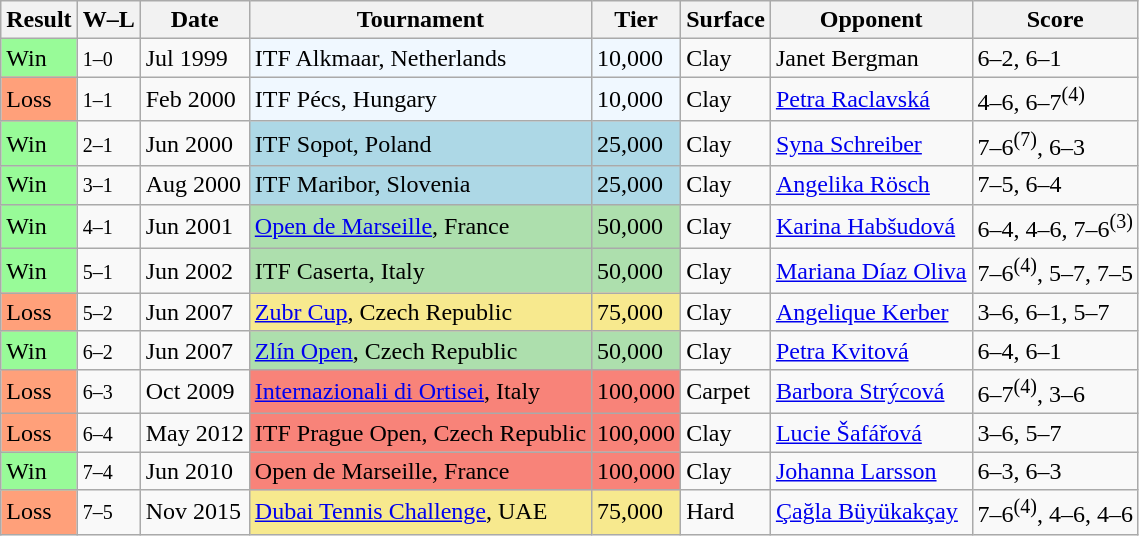<table class="wikitable sortable">
<tr>
<th>Result</th>
<th class="unsortable">W–L</th>
<th>Date</th>
<th>Tournament</th>
<th>Tier</th>
<th>Surface</th>
<th>Opponent</th>
<th class="unsortable">Score</th>
</tr>
<tr>
<td style="background:#98fb98;">Win</td>
<td><small>1–0</small></td>
<td>Jul 1999</td>
<td style="background:#f0f8ff;">ITF Alkmaar, Netherlands</td>
<td style="background:#f0f8ff;">10,000</td>
<td>Clay</td>
<td> Janet Bergman</td>
<td>6–2, 6–1</td>
</tr>
<tr>
<td style="background:#ffa07a;">Loss</td>
<td><small>1–1</small></td>
<td>Feb 2000</td>
<td style="background:#f0f8ff;">ITF Pécs, Hungary</td>
<td style="background:#f0f8ff;">10,000</td>
<td>Clay</td>
<td> <a href='#'>Petra Raclavská</a></td>
<td>4–6, 6–7<sup>(4)</sup></td>
</tr>
<tr>
<td style="background:#98fb98;">Win</td>
<td><small>2–1</small></td>
<td>Jun 2000</td>
<td style="background:lightblue;">ITF Sopot, Poland</td>
<td style="background:lightblue;">25,000</td>
<td>Clay</td>
<td> <a href='#'>Syna Schreiber</a></td>
<td>7–6<sup>(7)</sup>, 6–3</td>
</tr>
<tr>
<td style="background:#98fb98;">Win</td>
<td><small>3–1</small></td>
<td>Aug 2000</td>
<td style="background:lightblue;">ITF Maribor, Slovenia</td>
<td style="background:lightblue;">25,000</td>
<td>Clay</td>
<td> <a href='#'>Angelika Rösch</a></td>
<td>7–5, 6–4</td>
</tr>
<tr>
<td style="background:#98fb98;">Win</td>
<td><small>4–1</small></td>
<td>Jun 2001</td>
<td style="background:#addfad;"><a href='#'>Open de Marseille</a>, France</td>
<td style="background:#addfad;">50,000</td>
<td>Clay</td>
<td> <a href='#'>Karina Habšudová</a></td>
<td>6–4, 4–6, 7–6<sup>(3)</sup></td>
</tr>
<tr>
<td style="background:#98fb98;">Win</td>
<td><small>5–1</small></td>
<td>Jun 2002</td>
<td style="background:#addfad;">ITF Caserta, Italy</td>
<td style="background:#addfad;">50,000</td>
<td>Clay</td>
<td> <a href='#'>Mariana Díaz Oliva</a></td>
<td>7–6<sup>(4)</sup>, 5–7, 7–5</td>
</tr>
<tr>
<td style="background:#ffa07a;">Loss</td>
<td><small>5–2</small></td>
<td>Jun 2007</td>
<td style="background:#f7e98e;"><a href='#'>Zubr Cup</a>, Czech Republic</td>
<td style="background:#f7e98e;">75,000</td>
<td>Clay</td>
<td> <a href='#'>Angelique Kerber</a></td>
<td>3–6, 6–1, 5–7</td>
</tr>
<tr>
<td style="background:#98fb98;">Win</td>
<td><small>6–2</small></td>
<td>Jun 2007</td>
<td style="background:#addfad;"><a href='#'>Zlín Open</a>, Czech Republic</td>
<td style="background:#addfad;">50,000</td>
<td>Clay</td>
<td> <a href='#'>Petra Kvitová</a></td>
<td>6–4, 6–1</td>
</tr>
<tr>
<td style="background:#ffa07a;">Loss</td>
<td><small>6–3</small></td>
<td>Oct 2009</td>
<td style="background:#f88379;"><a href='#'>Internazionali di Ortisei</a>, Italy</td>
<td style="background:#f88379;">100,000</td>
<td>Carpet</td>
<td> <a href='#'>Barbora Strýcová</a></td>
<td>6–7<sup>(4)</sup>, 3–6</td>
</tr>
<tr>
<td style="background:#ffa07a;">Loss</td>
<td><small>6–4</small></td>
<td>May 2012</td>
<td style="background:#f88379;">ITF Prague Open, Czech Republic</td>
<td style="background:#f88379;">100,000</td>
<td>Clay</td>
<td> <a href='#'>Lucie Šafářová</a></td>
<td>3–6, 5–7</td>
</tr>
<tr>
<td style="background:#98fb98;">Win</td>
<td><small>7–4</small></td>
<td>Jun 2010</td>
<td style="background:#f88379;">Open de Marseille, France</td>
<td style="background:#f88379;">100,000</td>
<td>Clay</td>
<td> <a href='#'>Johanna Larsson</a></td>
<td>6–3, 6–3</td>
</tr>
<tr>
<td style="background:#ffa07a;">Loss</td>
<td><small>7–5</small></td>
<td>Nov 2015</td>
<td style="background:#f7e98e;"><a href='#'>Dubai Tennis Challenge</a>, UAE</td>
<td style="background:#f7e98e;">75,000</td>
<td>Hard</td>
<td> <a href='#'>Çağla Büyükakçay</a></td>
<td>7–6<sup>(4)</sup>, 4–6, 4–6</td>
</tr>
</table>
